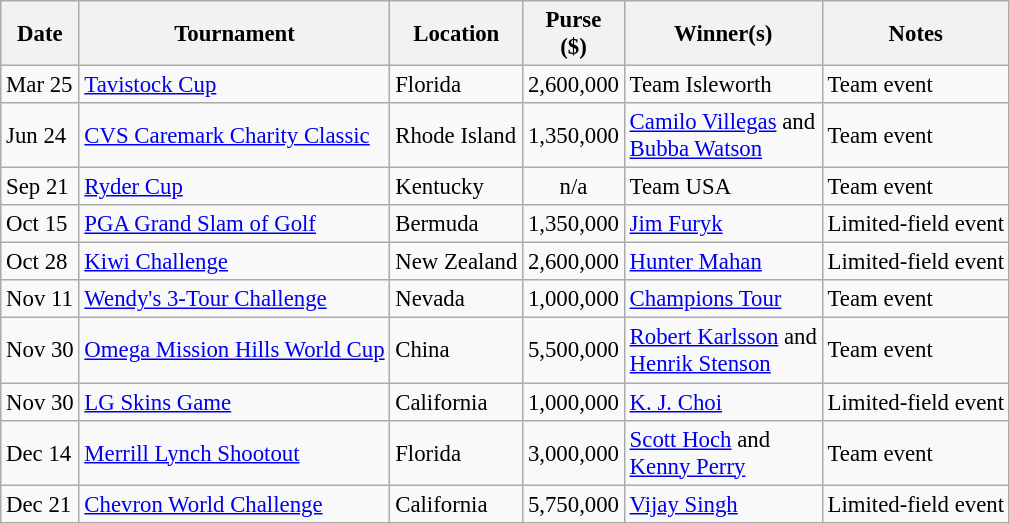<table class="wikitable" style="font-size:95%">
<tr>
<th>Date</th>
<th>Tournament</th>
<th>Location</th>
<th>Purse<br>($)</th>
<th>Winner(s)</th>
<th>Notes</th>
</tr>
<tr>
<td>Mar 25</td>
<td><a href='#'>Tavistock Cup</a></td>
<td>Florida</td>
<td align=right>2,600,000</td>
<td>Team Isleworth</td>
<td>Team event</td>
</tr>
<tr>
<td>Jun 24</td>
<td><a href='#'>CVS Caremark Charity Classic</a></td>
<td>Rhode Island</td>
<td align=right>1,350,000</td>
<td> <a href='#'>Camilo Villegas</a> and<br> <a href='#'>Bubba Watson</a></td>
<td>Team event</td>
</tr>
<tr>
<td>Sep 21</td>
<td><a href='#'>Ryder Cup</a></td>
<td>Kentucky</td>
<td align=center>n/a</td>
<td> Team USA</td>
<td>Team event</td>
</tr>
<tr>
<td>Oct 15</td>
<td><a href='#'>PGA Grand Slam of Golf</a></td>
<td>Bermuda</td>
<td align=right>1,350,000</td>
<td> <a href='#'>Jim Furyk</a></td>
<td>Limited-field event</td>
</tr>
<tr>
<td>Oct 28</td>
<td><a href='#'>Kiwi Challenge</a></td>
<td>New Zealand</td>
<td align=right>2,600,000</td>
<td> <a href='#'>Hunter Mahan</a></td>
<td>Limited-field event</td>
</tr>
<tr>
<td>Nov 11</td>
<td><a href='#'>Wendy's 3-Tour Challenge</a></td>
<td>Nevada</td>
<td align=right>1,000,000</td>
<td><a href='#'>Champions Tour</a></td>
<td>Team event</td>
</tr>
<tr>
<td>Nov 30</td>
<td><a href='#'>Omega Mission Hills World Cup</a></td>
<td>China</td>
<td align=right>5,500,000</td>
<td> <a href='#'>Robert Karlsson</a> and<br> <a href='#'>Henrik Stenson</a></td>
<td>Team event</td>
</tr>
<tr>
<td>Nov 30</td>
<td><a href='#'>LG Skins Game</a></td>
<td>California</td>
<td align=right>1,000,000</td>
<td> <a href='#'>K. J. Choi</a></td>
<td>Limited-field event</td>
</tr>
<tr>
<td>Dec 14</td>
<td><a href='#'>Merrill Lynch Shootout</a></td>
<td>Florida</td>
<td align=right>3,000,000</td>
<td> <a href='#'>Scott Hoch</a> and<br> <a href='#'>Kenny Perry</a></td>
<td>Team event</td>
</tr>
<tr>
<td>Dec 21</td>
<td><a href='#'>Chevron World Challenge</a></td>
<td>California</td>
<td align=right>5,750,000</td>
<td> <a href='#'>Vijay Singh</a></td>
<td>Limited-field event</td>
</tr>
</table>
